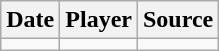<table class="wikitable">
<tr>
<th>Date</th>
<th>Player</th>
<th>Source</th>
</tr>
<tr>
<td></td>
<td></td>
<td></td>
</tr>
</table>
